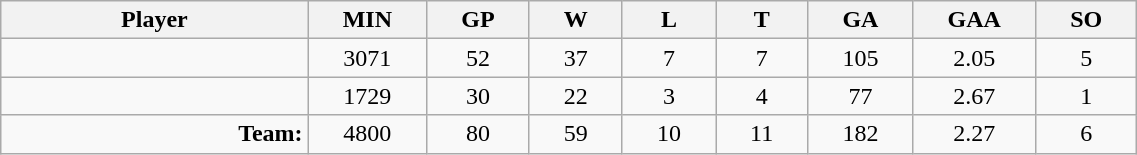<table class="wikitable sortable" width="60%">
<tr>
<th bgcolor="#DDDDFF" width="10%">Player</th>
<th width="3%" bgcolor="#DDDDFF" title="Minutes played">MIN</th>
<th width="3%" bgcolor="#DDDDFF" title="Games played in">GP</th>
<th width="3%" bgcolor="#DDDDFF" title="Games played in">W</th>
<th width="3%" bgcolor="#DDDDFF"title="Games played in">L</th>
<th width="3%" bgcolor="#DDDDFF" title="Ties">T</th>
<th width="3%" bgcolor="#DDDDFF" title="Goals against">GA</th>
<th width="3%" bgcolor="#DDDDFF" title="Goals against average">GAA</th>
<th width="3%" bgcolor="#DDDDFF"title="Shut-outs">SO</th>
</tr>
<tr align="center">
<td align="right"></td>
<td>3071</td>
<td>52</td>
<td>37</td>
<td>7</td>
<td>7</td>
<td>105</td>
<td>2.05</td>
<td>5</td>
</tr>
<tr align="center">
<td align="right"></td>
<td>1729</td>
<td>30</td>
<td>22</td>
<td>3</td>
<td>4</td>
<td>77</td>
<td>2.67</td>
<td>1</td>
</tr>
<tr align="center">
<td align="right"><strong>Team:</strong></td>
<td>4800</td>
<td>80</td>
<td>59</td>
<td>10</td>
<td>11</td>
<td>182</td>
<td>2.27</td>
<td>6</td>
</tr>
</table>
